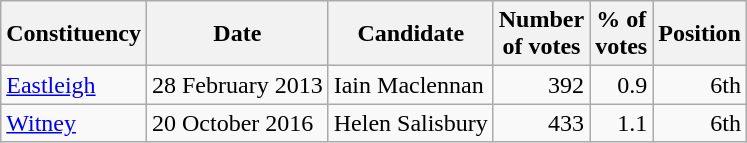<table class="wikitable sortable">
<tr style="text-align:center;">
<th>Constituency</th>
<th>Date</th>
<th>Candidate</th>
<th>Number<br>of votes</th>
<th>% of<br>votes</th>
<th>Position</th>
</tr>
<tr>
<td><a href='#'>Eastleigh</a></td>
<td>28 February 2013</td>
<td>Iain Maclennan</td>
<td style="text-align: right; margin-right: 0.5em">392</td>
<td style="text-align: right; margin-right: 0.5em">0.9</td>
<td style="text-align: right; margin-right: 0.5em">6th</td>
</tr>
<tr>
<td><a href='#'>Witney</a></td>
<td>20 October 2016</td>
<td>Helen Salisbury</td>
<td style="text-align: right; margin-right: 0.5em">433</td>
<td style="text-align: right; margin-right: 0.5em">1.1</td>
<td style="text-align: right; margin-right: 0.5em">6th</td>
</tr>
</table>
